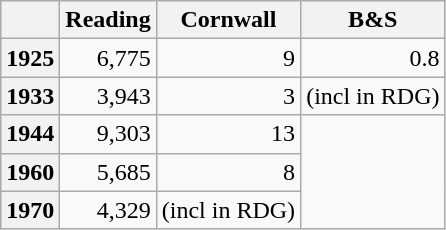<table class="wikitable">
<tr>
<th></th>
<th>Reading</th>
<th>Cornwall</th>
<th>B&S</th>
</tr>
<tr align="right">
<th scope="row">1925</th>
<td>6,775</td>
<td>9</td>
<td>0.8</td>
</tr>
<tr align="right">
<th scope="row">1933</th>
<td>3,943</td>
<td>3</td>
<td>(incl in RDG)</td>
</tr>
<tr align="right">
<th scope="row">1944</th>
<td>9,303</td>
<td>13</td>
</tr>
<tr align="right">
<th scope="row">1960</th>
<td>5,685</td>
<td>8</td>
</tr>
<tr align="right">
<th scope="row">1970</th>
<td>4,329</td>
<td>(incl in RDG)</td>
</tr>
</table>
